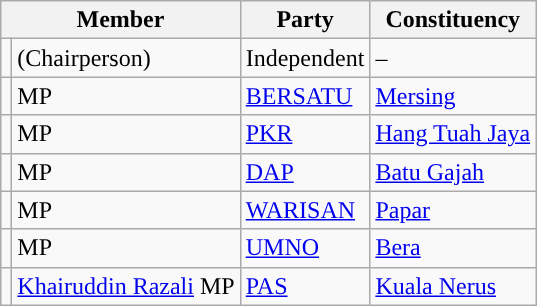<table class="sortable wikitable">
<tr>
<th colspan="2" valign="top">Member</th>
<th valign="top">Party</th>
<th valign="top">Constituency</th>
</tr>
<tr>
<td></td>
<td> (Chairperson)</td>
<td>Independent</td>
<td>–</td>
</tr>
<tr>
<td></td>
<td> MP</td>
<td><a href='#'>BERSATU</a></td>
<td><a href='#'>Mersing</a></td>
</tr>
<tr>
<td></td>
<td> MP</td>
<td><a href='#'>PKR</a></td>
<td><a href='#'>Hang Tuah Jaya</a></td>
</tr>
<tr>
<td></td>
<td> MP</td>
<td><a href='#'>DAP</a></td>
<td><a href='#'>Batu Gajah</a></td>
</tr>
<tr>
<td></td>
<td> MP</td>
<td><a href='#'>WARISAN</a></td>
<td><a href='#'>Papar</a></td>
</tr>
<tr>
<td></td>
<td> MP</td>
<td><a href='#'>UMNO</a></td>
<td><a href='#'>Bera</a></td>
</tr>
<tr>
<td></td>
<td><a href='#'>Khairuddin Razali</a> MP</td>
<td><a href='#'>PAS</a></td>
<td><a href='#'>Kuala Nerus</a></td>
</tr>
</table>
